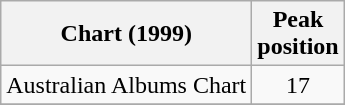<table class="wikitable sortable">
<tr>
<th align="left">Chart (1999)</th>
<th align="center">Peak<br>position</th>
</tr>
<tr>
<td align="left">Australian Albums Chart</td>
<td align="center">17</td>
</tr>
<tr>
</tr>
</table>
